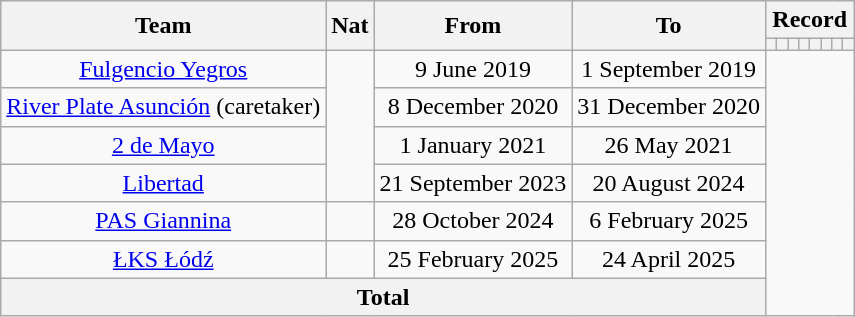<table class="wikitable" tyle="text-align: center">
<tr>
<th rowspan="2">Team</th>
<th rowspan="2">Nat</th>
<th rowspan="2">From</th>
<th rowspan="2">To</th>
<th colspan="8">Record</th>
</tr>
<tr>
<th></th>
<th></th>
<th></th>
<th></th>
<th></th>
<th></th>
<th></th>
<th></th>
</tr>
<tr>
<td align=center><a href='#'>Fulgencio Yegros</a></td>
<td rowspan="4"></td>
<td align=center>9 June 2019</td>
<td align=center>1 September 2019<br></td>
</tr>
<tr>
<td align=center><a href='#'>River Plate Asunción</a> (caretaker)</td>
<td align=center>8 December 2020</td>
<td align=center>31 December 2020<br></td>
</tr>
<tr>
<td align=center><a href='#'>2 de Mayo</a></td>
<td align=center>1 January 2021</td>
<td align=center>26 May 2021<br></td>
</tr>
<tr>
<td align=center><a href='#'>Libertad</a></td>
<td align=center>21 September 2023</td>
<td align=center>20 August 2024<br></td>
</tr>
<tr>
<td align=center><a href='#'>PAS Giannina</a></td>
<td></td>
<td align=center>28 October 2024</td>
<td align=center>6 February 2025<br></td>
</tr>
<tr>
<td align=center><a href='#'>ŁKS Łódź</a></td>
<td></td>
<td align=center>25 February 2025</td>
<td align=center>24 April 2025<br></td>
</tr>
<tr>
<th colspan="4">Total<br></th>
</tr>
</table>
